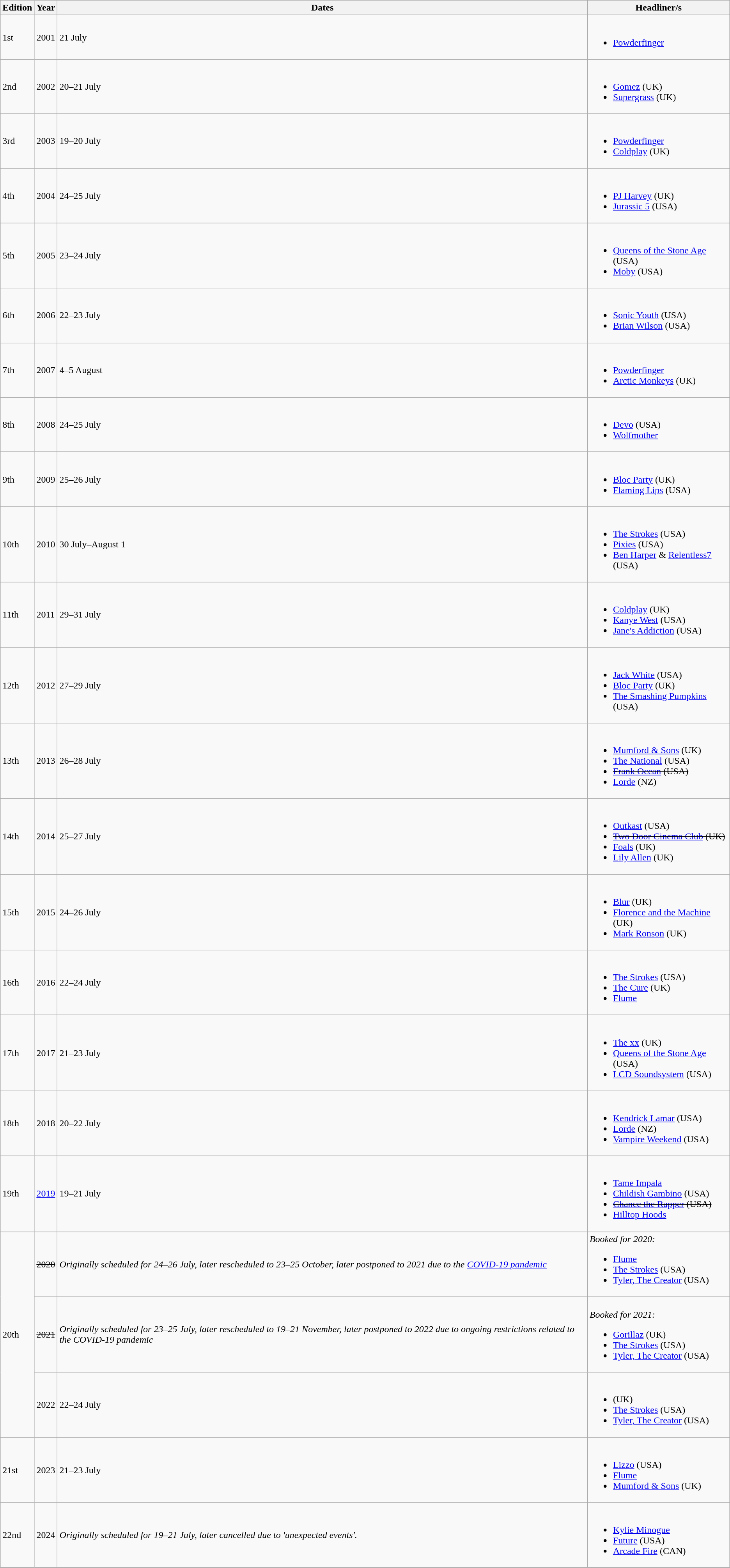<table class="wikitable sortable">
<tr>
<th>Edition</th>
<th>Year</th>
<th>Dates</th>
<th>Headliner/s</th>
</tr>
<tr>
<td>1st</td>
<td>2001</td>
<td>21 July</td>
<td><br><ul><li><a href='#'>Powderfinger</a></li></ul></td>
</tr>
<tr>
<td>2nd</td>
<td>2002</td>
<td>20–21 July</td>
<td><br><ul><li><a href='#'>Gomez</a> (UK)</li><li><a href='#'>Supergrass</a> (UK)</li></ul></td>
</tr>
<tr>
<td>3rd</td>
<td>2003</td>
<td>19–20 July</td>
<td><br><ul><li><a href='#'>Powderfinger</a></li><li><a href='#'>Coldplay</a> (UK)</li></ul></td>
</tr>
<tr>
<td>4th</td>
<td>2004</td>
<td>24–25 July</td>
<td><br><ul><li><a href='#'>PJ Harvey</a> (UK)</li><li><a href='#'>Jurassic 5</a> (USA)</li></ul></td>
</tr>
<tr>
<td>5th</td>
<td>2005</td>
<td>23–24 July</td>
<td><br><ul><li><a href='#'>Queens of the Stone Age</a> (USA)</li><li><a href='#'>Moby</a> (USA)</li></ul></td>
</tr>
<tr>
<td>6th</td>
<td>2006</td>
<td>22–23 July</td>
<td><br><ul><li><a href='#'>Sonic Youth</a> (USA)</li><li><a href='#'>Brian Wilson</a> (USA)</li></ul></td>
</tr>
<tr>
<td>7th</td>
<td>2007</td>
<td>4–5 August</td>
<td><br><ul><li><a href='#'>Powderfinger</a></li><li><a href='#'>Arctic Monkeys</a> (UK)</li></ul></td>
</tr>
<tr>
<td>8th</td>
<td>2008</td>
<td>24–25 July</td>
<td><br><ul><li><a href='#'>Devo</a> (USA)</li><li><a href='#'>Wolfmother</a></li></ul></td>
</tr>
<tr>
<td>9th</td>
<td>2009</td>
<td>25–26 July</td>
<td><br><ul><li><a href='#'>Bloc Party</a> (UK)</li><li><a href='#'>Flaming Lips</a> (USA)</li></ul></td>
</tr>
<tr>
<td>10th</td>
<td>2010</td>
<td>30 July–August 1</td>
<td><br><ul><li><a href='#'>The Strokes</a> (USA)</li><li><a href='#'>Pixies</a> (USA)</li><li><a href='#'>Ben Harper</a> & <a href='#'>Relentless7</a> (USA)</li></ul></td>
</tr>
<tr>
<td>11th</td>
<td>2011</td>
<td>29–31 July</td>
<td><br><ul><li><a href='#'>Coldplay</a> (UK)</li><li><a href='#'>Kanye West</a> (USA)</li><li><a href='#'>Jane's Addiction</a> (USA)</li></ul></td>
</tr>
<tr>
<td>12th</td>
<td>2012</td>
<td>27–29 July</td>
<td><br><ul><li><a href='#'>Jack White</a> (USA)</li><li><a href='#'>Bloc Party</a> (UK)</li><li><a href='#'>The Smashing Pumpkins</a> (USA)</li></ul></td>
</tr>
<tr>
<td>13th</td>
<td>2013</td>
<td>26–28 July</td>
<td><br><ul><li><a href='#'>Mumford & Sons</a> (UK)</li><li><a href='#'>The National</a> (USA)</li><li><s><a href='#'>Frank Ocean</a> (USA)</s></li><li><a href='#'>Lorde</a> (NZ)</li></ul></td>
</tr>
<tr>
<td>14th</td>
<td>2014</td>
<td>25–27 July</td>
<td><br><ul><li><a href='#'>Outkast</a> (USA)</li><li><s><a href='#'>Two Door Cinema Club</a> (UK)</s></li><li><a href='#'>Foals</a> (UK)</li><li><a href='#'>Lily Allen</a> (UK)</li></ul></td>
</tr>
<tr>
<td>15th</td>
<td>2015</td>
<td>24–26 July</td>
<td><br><ul><li><a href='#'>Blur</a> (UK)</li><li><a href='#'>Florence and the Machine</a> (UK)</li><li><a href='#'>Mark Ronson</a> (UK)</li></ul></td>
</tr>
<tr>
<td>16th</td>
<td>2016</td>
<td>22–24 July</td>
<td><br><ul><li><a href='#'>The Strokes</a> (USA)</li><li><a href='#'>The Cure</a> (UK)</li><li><a href='#'>Flume</a></li></ul></td>
</tr>
<tr>
<td>17th</td>
<td>2017</td>
<td>21–23 July</td>
<td><br><ul><li><a href='#'>The xx</a> (UK)</li><li><a href='#'>Queens of the Stone Age</a> (USA)</li><li><a href='#'>LCD Soundsystem</a> (USA)</li></ul></td>
</tr>
<tr>
<td>18th</td>
<td>2018</td>
<td>20–22 July</td>
<td><br><ul><li><a href='#'>Kendrick Lamar</a> (USA)</li><li><a href='#'>Lorde</a> (NZ)</li><li><a href='#'>Vampire Weekend</a> (USA)</li></ul></td>
</tr>
<tr>
<td>19th</td>
<td><a href='#'>2019</a></td>
<td>19–21 July</td>
<td><br><ul><li><a href='#'>Tame Impala</a></li><li><a href='#'>Childish Gambino</a> (USA)</li><li><s><a href='#'>Chance the Rapper</a> (USA)</s></li><li><a href='#'>Hilltop Hoods</a></li></ul></td>
</tr>
<tr>
<td rowspan="3">20th</td>
<td><s>2020</s></td>
<td><em>Originally scheduled for 24–26 July, later rescheduled to 23–25 October, later postponed to 2021 due to the <a href='#'>COVID-19 pandemic</a></em></td>
<td><em>Booked for 2020:</em><br><ul><li><a href='#'>Flume</a></li><li><a href='#'>The Strokes</a> (USA)</li><li><a href='#'>Tyler, The Creator</a> (USA)</li></ul></td>
</tr>
<tr>
<td><s>2021</s></td>
<td><em>Originally scheduled for 23–25 July, later rescheduled to 19–21 November, later postponed to 2022 due to ongoing restrictions related to the COVID-19 pandemic</em></td>
<td><br><em>Booked for 2021:</em><ul><li><a href='#'>Gorillaz</a> (UK)</li><li><a href='#'>The Strokes</a> (USA)</li><li><a href='#'>Tyler, The Creator</a> (USA)</li></ul></td>
</tr>
<tr>
<td>2022</td>
<td>22–24 July</td>
<td><br><ul><li> (UK)</li><li><a href='#'>The Strokes</a> (USA)</li><li><a href='#'>Tyler, The Creator</a> (USA)</li></ul></td>
</tr>
<tr>
<td>21st</td>
<td>2023</td>
<td>21–23 July</td>
<td><br><ul><li><a href='#'>Lizzo</a> (USA)</li><li><a href='#'>Flume</a></li><li><a href='#'>Mumford & Sons</a> (UK)</li></ul></td>
</tr>
<tr>
<td>22nd</td>
<td>2024</td>
<td><em>Originally scheduled for 19–21 July, later cancelled due to 'unexpected events'.</em></td>
<td><br><ul><li><a href='#'>Kylie Minogue</a></li><li><a href='#'>Future</a> (USA)</li><li><a href='#'>Arcade Fire</a> (CAN)</li></ul></td>
</tr>
</table>
